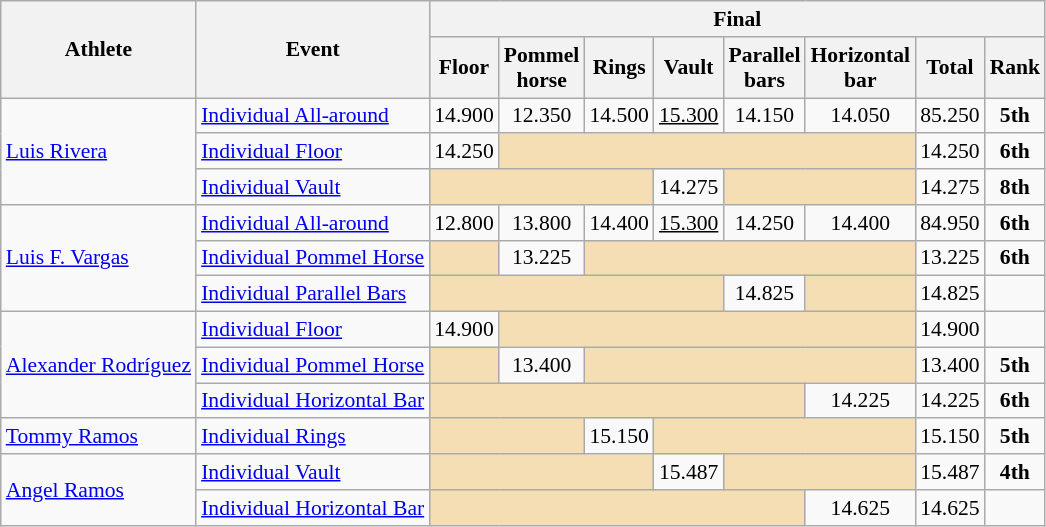<table class="wikitable" style="font-size:90%">
<tr>
<th rowspan="2">Athlete</th>
<th rowspan="2">Event</th>
<th colspan = "8">Final</th>
</tr>
<tr>
<th>Floor</th>
<th>Pommel<br>horse</th>
<th>Rings</th>
<th>Vault</th>
<th>Parallel<br>bars</th>
<th>Horizontal<br>bar</th>
<th>Total</th>
<th>Rank</th>
</tr>
<tr>
<td rowspan=3><a href='#'>Luis Rivera</a></td>
<td><a href='#'>Individual All-around</a></td>
<td align=center>14.900</td>
<td align=center>12.350</td>
<td align=center>14.500</td>
<td align=center><u>15.300</u></td>
<td align=center>14.150</td>
<td align=center>14.050</td>
<td align=center>85.250</td>
<td align=center><strong>5th</strong></td>
</tr>
<tr>
<td><a href='#'>Individual Floor</a></td>
<td align=center>14.250</td>
<td colspan=5 bgcolor=wheat></td>
<td align=center>14.250</td>
<td align=center><strong>6th</strong></td>
</tr>
<tr>
<td><a href='#'>Individual Vault</a></td>
<td colspan=3 bgcolor=wheat></td>
<td align=center>14.275</td>
<td colspan=2 bgcolor=wheat></td>
<td align=center>14.275</td>
<td align=center><strong>8th</strong></td>
</tr>
<tr>
<td rowspan=3><a href='#'>Luis F. Vargas</a></td>
<td><a href='#'>Individual All-around</a></td>
<td align=center>12.800</td>
<td align=center>13.800</td>
<td align=center>14.400</td>
<td align=center><u>15.300</u></td>
<td align=center>14.250</td>
<td align=center>14.400</td>
<td align=center>84.950</td>
<td align=center><strong>6th</strong></td>
</tr>
<tr>
<td><a href='#'>Individual Pommel Horse</a></td>
<td bgcolor=wheat></td>
<td align=center>13.225</td>
<td colspan=4 bgcolor=wheat></td>
<td align=center>13.225</td>
<td align=center><strong>6th</strong></td>
</tr>
<tr>
<td><a href='#'>Individual Parallel Bars</a></td>
<td colspan=4 bgcolor=wheat></td>
<td align=center>14.825</td>
<td bgcolor=wheat></td>
<td align=center>14.825</td>
<td align=center></td>
</tr>
<tr>
<td rowspan=3><a href='#'>Alexander Rodríguez</a></td>
<td><a href='#'>Individual Floor</a></td>
<td align=center>14.900</td>
<td colspan=5 bgcolor=wheat></td>
<td align=center>14.900</td>
<td align=center></td>
</tr>
<tr>
<td><a href='#'>Individual Pommel Horse</a></td>
<td bgcolor=wheat></td>
<td align=center>13.400</td>
<td colspan=4 bgcolor=wheat></td>
<td align=center>13.400</td>
<td align=center><strong>5th</strong></td>
</tr>
<tr>
<td><a href='#'>Individual Horizontal Bar</a></td>
<td colspan=5 bgcolor=wheat></td>
<td align=center>14.225</td>
<td align=center>14.225</td>
<td align=center><strong>6th</strong></td>
</tr>
<tr>
<td><a href='#'>Tommy Ramos</a></td>
<td><a href='#'>Individual Rings</a></td>
<td colspan=2 bgcolor=wheat></td>
<td align=center>15.150</td>
<td colspan=3 bgcolor=wheat></td>
<td align=center>15.150</td>
<td align=center><strong>5th</strong></td>
</tr>
<tr>
<td rowspan=2><a href='#'>Angel Ramos</a></td>
<td><a href='#'>Individual Vault</a></td>
<td colspan=3 bgcolor=wheat></td>
<td align=center>15.487</td>
<td colspan=2 bgcolor=wheat></td>
<td align=center>15.487</td>
<td align=center><strong>4th</strong></td>
</tr>
<tr>
<td><a href='#'>Individual Horizontal Bar</a></td>
<td colspan=5 bgcolor=wheat></td>
<td align=center>14.625</td>
<td align=center>14.625</td>
<td align=center></td>
</tr>
</table>
